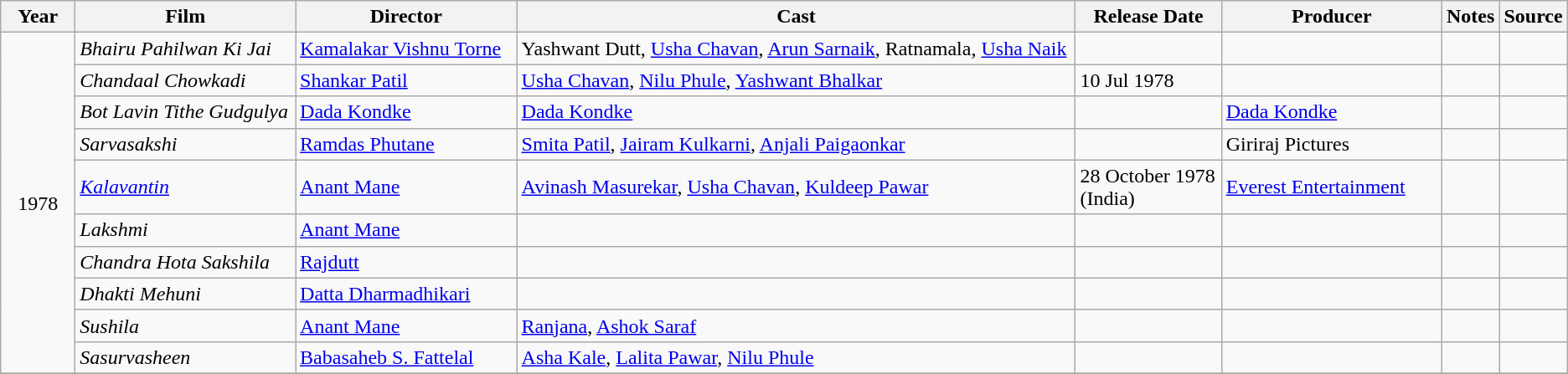<table class ="wikitable sortable collapsible">
<tr>
<th style="width: 05%;">Year</th>
<th style="width: 15%;">Film</th>
<th style="width: 15%;">Director</th>
<th style="width: 40%;" class="unsortable">Cast</th>
<th style="width: 10%;">Release Date</th>
<th style="width: 15%;" class="unsortable">Producer</th>
<th style="width: 15%;" class="unsortable">Notes</th>
<th style="width: 15%;" class="unsortable">Source</th>
</tr>
<tr>
<td rowspan=10 align="center">1978</td>
<td><em>Bhairu Pahilwan Ki Jai</em></td>
<td><a href='#'>Kamalakar Vishnu Torne</a></td>
<td>Yashwant Dutt, <a href='#'>Usha Chavan</a>, <a href='#'>Arun Sarnaik</a>, Ratnamala, <a href='#'>Usha Naik</a></td>
<td></td>
<td></td>
<td></td>
<td></td>
</tr>
<tr>
<td><em>Chandaal Chowkadi</em></td>
<td><a href='#'>Shankar Patil</a></td>
<td><a href='#'>Usha Chavan</a>, <a href='#'>Nilu Phule</a>, <a href='#'>Yashwant Bhalkar</a></td>
<td>10 Jul 1978</td>
<td></td>
<td></td>
<td></td>
</tr>
<tr>
<td><em>Bot Lavin Tithe Gudgulya</em></td>
<td><a href='#'>Dada Kondke</a></td>
<td><a href='#'>Dada Kondke</a></td>
<td></td>
<td><a href='#'>Dada Kondke</a></td>
<td></td>
<td></td>
</tr>
<tr>
<td><em>Sarvasakshi</em></td>
<td><a href='#'>Ramdas Phutane</a></td>
<td><a href='#'>Smita Patil</a>, <a href='#'>Jairam Kulkarni</a>, <a href='#'>Anjali Paigaonkar</a></td>
<td></td>
<td>Giriraj Pictures</td>
<td></td>
<td></td>
</tr>
<tr>
<td><em><a href='#'>Kalavantin</a></em></td>
<td><a href='#'>Anant Mane</a></td>
<td><a href='#'>Avinash Masurekar</a>, <a href='#'>Usha Chavan</a>, <a href='#'>Kuldeep Pawar</a></td>
<td>28 October 1978 (India)</td>
<td><a href='#'>Everest Entertainment</a></td>
<td></td>
<td></td>
</tr>
<tr>
<td><em>Lakshmi</em></td>
<td><a href='#'>Anant Mane</a></td>
<td></td>
<td></td>
<td></td>
<td></td>
<td></td>
</tr>
<tr>
<td><em>Chandra Hota Sakshila</em></td>
<td><a href='#'>Rajdutt</a></td>
<td></td>
<td></td>
<td></td>
<td></td>
<td></td>
</tr>
<tr>
<td><em>Dhakti Mehuni</em></td>
<td><a href='#'>Datta Dharmadhikari</a></td>
<td></td>
<td></td>
<td></td>
<td></td>
<td></td>
</tr>
<tr>
<td><em>Sushila</em></td>
<td><a href='#'>Anant Mane</a></td>
<td><a href='#'>Ranjana</a>, <a href='#'>Ashok Saraf</a></td>
<td></td>
<td></td>
<td></td>
<td></td>
</tr>
<tr>
<td><em>Sasurvasheen</em></td>
<td><a href='#'>Babasaheb S. Fattelal</a></td>
<td><a href='#'>Asha Kale</a>, <a href='#'>Lalita Pawar</a>, <a href='#'>Nilu Phule</a></td>
<td></td>
<td></td>
<td></td>
<td></td>
</tr>
<tr>
</tr>
</table>
